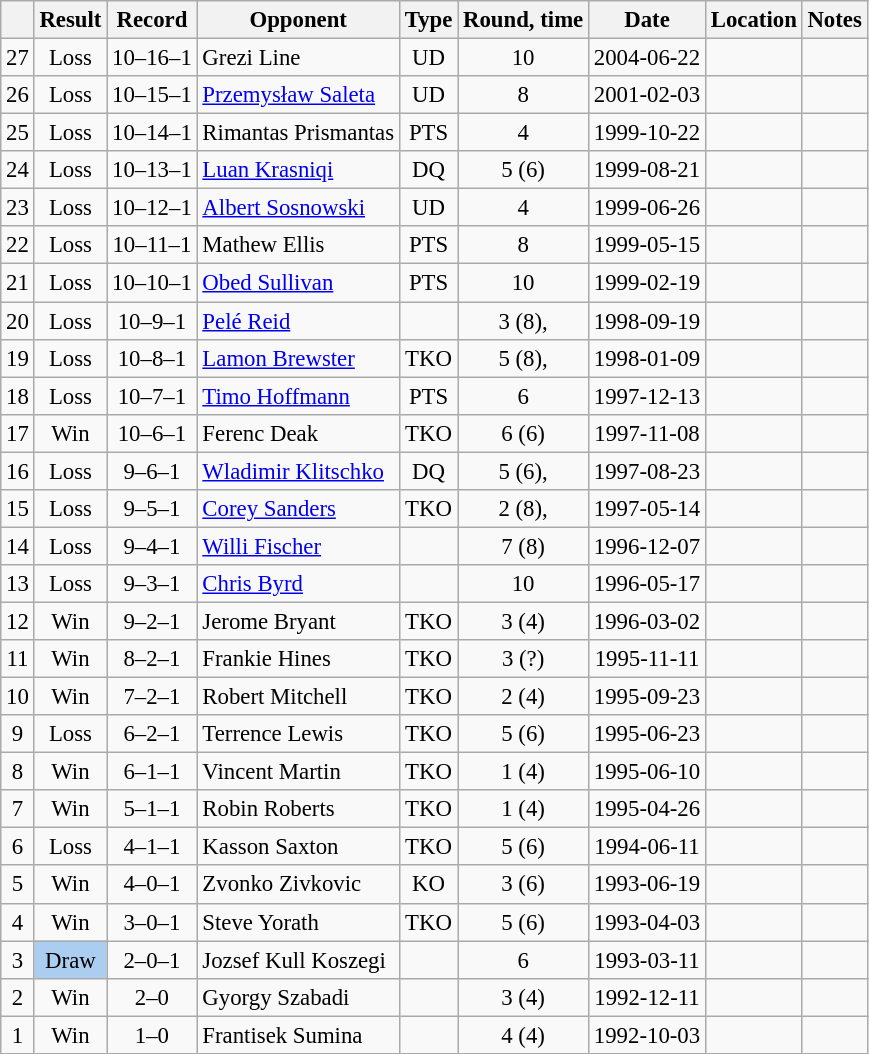<table class="wikitable" style="text-align:center; font-size:95%">
<tr>
<th></th>
<th>Result</th>
<th>Record</th>
<th>Opponent</th>
<th>Type</th>
<th>Round, time</th>
<th>Date</th>
<th>Location</th>
<th>Notes</th>
</tr>
<tr>
<td>27</td>
<td>Loss</td>
<td>10–16–1</td>
<td style="text-align:left;"> Grezi Line</td>
<td>UD</td>
<td>10</td>
<td>2004-06-22</td>
<td style="text-align:left;"> </td>
<td style="text-align:left;"></td>
</tr>
<tr>
<td>26</td>
<td>Loss</td>
<td>10–15–1</td>
<td style="text-align:left;"> <a href='#'>Przemysław Saleta</a></td>
<td>UD</td>
<td>8</td>
<td>2001-02-03</td>
<td style="text-align:left;"> </td>
<td style="text-align:left;"></td>
</tr>
<tr>
<td>25</td>
<td>Loss</td>
<td>10–14–1</td>
<td style="text-align:left;"> Rimantas Prismantas</td>
<td>PTS</td>
<td>4</td>
<td>1999-10-22</td>
<td style="text-align:left;"> </td>
<td style="text-align:left;"></td>
</tr>
<tr>
<td>24</td>
<td>Loss</td>
<td>10–13–1</td>
<td style="text-align:left;"> <a href='#'>Luan Krasniqi</a></td>
<td>DQ</td>
<td>5 (6)</td>
<td>1999-08-21</td>
<td style="text-align:left;"> </td>
<td style="text-align:left;"></td>
</tr>
<tr>
<td>23</td>
<td>Loss</td>
<td>10–12–1</td>
<td style="text-align:left;"> <a href='#'>Albert Sosnowski</a></td>
<td>UD</td>
<td>4</td>
<td>1999-06-26</td>
<td style="text-align:left;"> </td>
<td style="text-align:left;"></td>
</tr>
<tr>
<td>22</td>
<td>Loss</td>
<td>10–11–1</td>
<td style="text-align:left;"> Mathew Ellis</td>
<td>PTS</td>
<td>8</td>
<td>1999-05-15</td>
<td style="text-align:left;"> </td>
<td style="text-align:left;"></td>
</tr>
<tr>
<td>21</td>
<td>Loss</td>
<td>10–10–1</td>
<td style="text-align:left;"> <a href='#'>Obed Sullivan</a></td>
<td>PTS</td>
<td>10</td>
<td>1999-02-19</td>
<td style="text-align:left;"> </td>
<td style="text-align:left;"></td>
</tr>
<tr>
<td>20</td>
<td>Loss</td>
<td>10–9–1</td>
<td style="text-align:left;"> <a href='#'>Pelé Reid</a></td>
<td></td>
<td>3 (8), </td>
<td>1998-09-19</td>
<td style="text-align:left;"> </td>
<td style="text-align:left;"></td>
</tr>
<tr>
<td>19</td>
<td>Loss</td>
<td>10–8–1</td>
<td style="text-align:left;"> <a href='#'>Lamon Brewster</a></td>
<td>TKO</td>
<td>5 (8), </td>
<td>1998-01-09</td>
<td style="text-align:left;"> </td>
<td style="text-align:left;"></td>
</tr>
<tr>
<td>18</td>
<td>Loss</td>
<td>10–7–1</td>
<td style="text-align:left;"> <a href='#'>Timo Hoffmann</a></td>
<td>PTS</td>
<td>6</td>
<td>1997-12-13</td>
<td style="text-align:left;"> </td>
<td style="text-align:left;"></td>
</tr>
<tr>
<td>17</td>
<td>Win</td>
<td>10–6–1</td>
<td style="text-align:left;"> Ferenc Deak</td>
<td>TKO</td>
<td>6 (6)</td>
<td>1997-11-08</td>
<td style="text-align:left;"> </td>
<td style="text-align:left;"></td>
</tr>
<tr>
<td>16</td>
<td>Loss</td>
<td>9–6–1</td>
<td style="text-align:left;"> <a href='#'>Wladimir Klitschko</a></td>
<td>DQ</td>
<td>5 (6), </td>
<td>1997-08-23</td>
<td style="text-align:left;"> </td>
<td style="text-align:left;"></td>
</tr>
<tr>
<td>15</td>
<td>Loss</td>
<td>9–5–1</td>
<td style="text-align:left;"> <a href='#'>Corey Sanders</a></td>
<td>TKO</td>
<td>2 (8), </td>
<td>1997-05-14</td>
<td style="text-align:left;"> </td>
<td style="text-align:left;"></td>
</tr>
<tr>
<td>14</td>
<td>Loss</td>
<td>9–4–1</td>
<td style="text-align:left;"> <a href='#'>Willi Fischer</a></td>
<td></td>
<td>7 (8)</td>
<td>1996-12-07</td>
<td style="text-align:left;"> </td>
<td style="text-align:left;"></td>
</tr>
<tr>
<td>13</td>
<td>Loss</td>
<td>9–3–1</td>
<td style="text-align:left;"> <a href='#'>Chris Byrd</a></td>
<td></td>
<td>10</td>
<td>1996-05-17</td>
<td style="text-align:left;"> </td>
<td style="text-align:left;"></td>
</tr>
<tr>
<td>12</td>
<td>Win</td>
<td>9–2–1</td>
<td style="text-align:left;"> Jerome Bryant</td>
<td>TKO</td>
<td>3 (4)</td>
<td>1996-03-02</td>
<td style="text-align:left;"> </td>
<td style="text-align:left;"></td>
</tr>
<tr>
<td>11</td>
<td>Win</td>
<td>8–2–1</td>
<td style="text-align:left;"> Frankie Hines</td>
<td>TKO</td>
<td>3 (?)</td>
<td>1995-11-11</td>
<td style="text-align:left;"> </td>
<td style="text-align:left;"></td>
</tr>
<tr>
<td>10</td>
<td>Win</td>
<td>7–2–1</td>
<td style="text-align:left;"> Robert Mitchell</td>
<td>TKO</td>
<td>2 (4)</td>
<td>1995-09-23</td>
<td style="text-align:left;"> </td>
<td style="text-align:left;"></td>
</tr>
<tr>
<td>9</td>
<td>Loss</td>
<td>6–2–1</td>
<td style="text-align:left;"> Terrence Lewis</td>
<td>TKO</td>
<td>5 (6)</td>
<td>1995-06-23</td>
<td style="text-align:left;"> </td>
<td style="text-align:left;"></td>
</tr>
<tr>
<td>8</td>
<td>Win</td>
<td>6–1–1</td>
<td style="text-align:left;"> Vincent Martin</td>
<td>TKO</td>
<td>1 (4)</td>
<td>1995-06-10</td>
<td style="text-align:left;"> </td>
<td style="text-align:left;"></td>
</tr>
<tr>
<td>7</td>
<td>Win</td>
<td>5–1–1</td>
<td style="text-align:left;"> Robin Roberts</td>
<td>TKO</td>
<td>1 (4)</td>
<td>1995-04-26</td>
<td style="text-align:left;"> </td>
<td style="text-align:left;"></td>
</tr>
<tr>
<td>6</td>
<td>Loss</td>
<td>4–1–1</td>
<td style="text-align:left;"> Kasson Saxton</td>
<td>TKO</td>
<td>5 (6)</td>
<td>1994-06-11</td>
<td style="text-align:left;"> </td>
<td style="text-align:left;"></td>
</tr>
<tr>
<td>5</td>
<td>Win</td>
<td>4–0–1</td>
<td style="text-align:left;"> Zvonko Zivkovic</td>
<td>KO</td>
<td>3 (6)</td>
<td>1993-06-19</td>
<td style="text-align:left;"> </td>
<td style="text-align:left;"></td>
</tr>
<tr>
<td>4</td>
<td>Win</td>
<td>3–0–1</td>
<td style="text-align:left;"> Steve Yorath</td>
<td>TKO</td>
<td>5 (6)</td>
<td>1993-04-03</td>
<td style="text-align:left;"> </td>
<td style="text-align:left;"></td>
</tr>
<tr>
<td>3</td>
<td style="background:#abcdef;">Draw</td>
<td>2–0–1</td>
<td style="text-align:left;"> Jozsef Kull Koszegi</td>
<td></td>
<td>6</td>
<td>1993-03-11</td>
<td style="text-align:left;"> </td>
<td style="text-align:left;"></td>
</tr>
<tr>
<td>2</td>
<td>Win</td>
<td>2–0</td>
<td style="text-align:left;"> Gyorgy Szabadi</td>
<td></td>
<td>3 (4)</td>
<td>1992-12-11</td>
<td style="text-align:left;"> </td>
<td style="text-align:left;"></td>
</tr>
<tr>
<td>1</td>
<td>Win</td>
<td>1–0</td>
<td style="text-align:left;"> Frantisek Sumina</td>
<td></td>
<td>4 (4)</td>
<td>1992-10-03</td>
<td style="text-align:left;"> </td>
<td style="text-align:left;"></td>
</tr>
</table>
